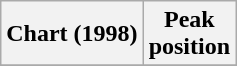<table class="wikitable plainrowheaders" style="text-align:center">
<tr>
<th>Chart (1998)</th>
<th>Peak<br>position</th>
</tr>
<tr>
</tr>
</table>
